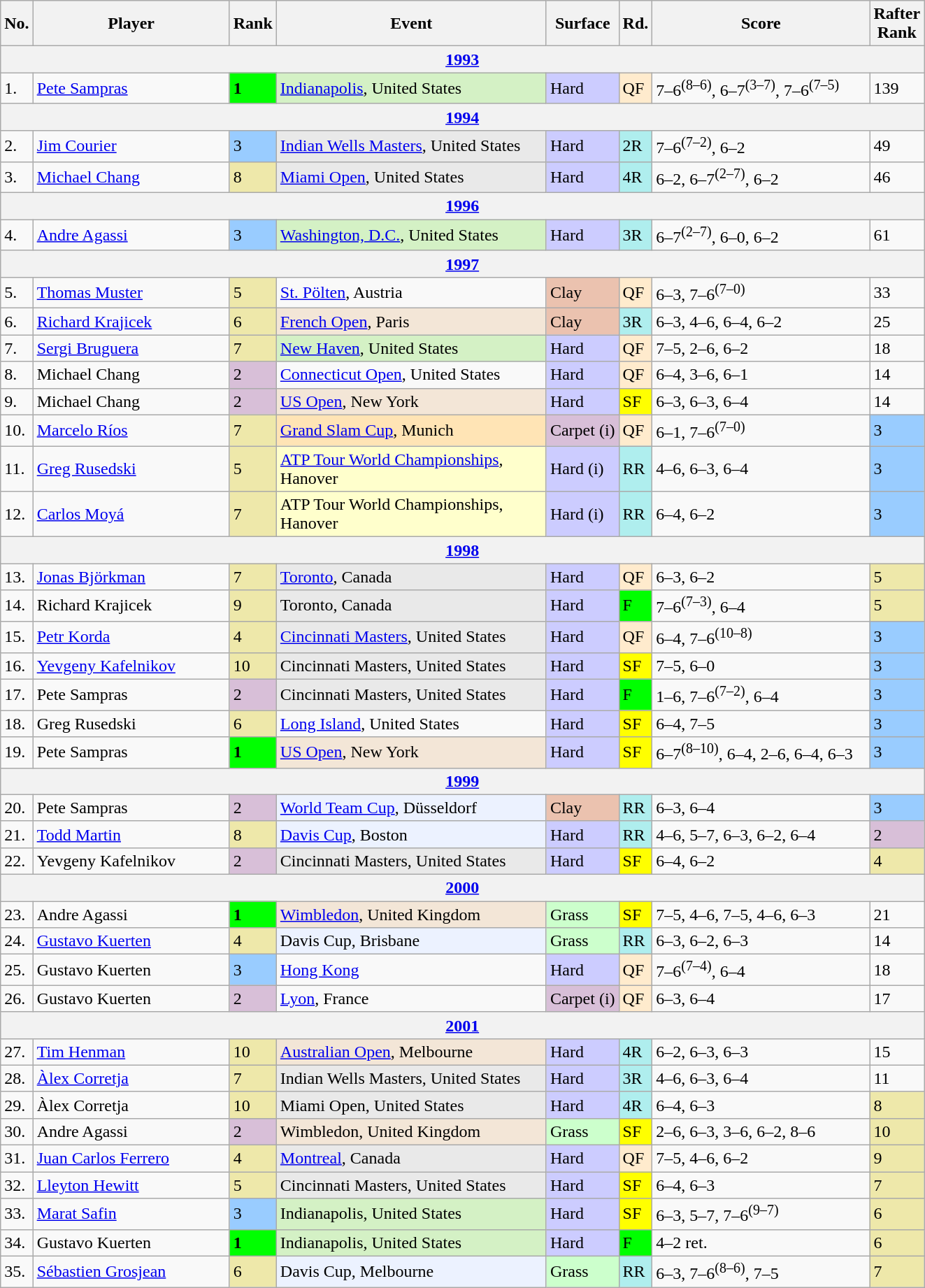<table class="wikitable sortable">
<tr>
<th>No.</th>
<th width=180>Player</th>
<th>Rank</th>
<th width=250>Event</th>
<th>Surface</th>
<th>Rd.</th>
<th width=200>Score</th>
<th>Rafter<br>Rank</th>
</tr>
<tr>
<th colspan=8><a href='#'>1993</a></th>
</tr>
<tr>
<td>1.</td>
<td> <a href='#'>Pete Sampras</a></td>
<td bgcolor=lime><strong>1</strong></td>
<td bgcolor=d4f1c5><a href='#'>Indianapolis</a>, United States</td>
<td bgcolor=CCCCFF>Hard</td>
<td bgcolor=ffebcd>QF</td>
<td>7–6<sup>(8–6)</sup>, 6–7<sup>(3–7)</sup>, 7–6<sup>(7–5)</sup></td>
<td>139</td>
</tr>
<tr>
<th colspan=8><a href='#'>1994</a></th>
</tr>
<tr>
<td>2.</td>
<td> <a href='#'>Jim Courier</a></td>
<td bgcolor=99ccff>3</td>
<td bgcolor=e9e9e9><a href='#'>Indian Wells Masters</a>, United States</td>
<td bgcolor=CCCCFF>Hard</td>
<td bgcolor=afeeee>2R</td>
<td>7–6<sup>(7–2)</sup>, 6–2</td>
<td>49</td>
</tr>
<tr>
<td>3.</td>
<td> <a href='#'>Michael Chang</a></td>
<td bgcolor=EEE8AA>8</td>
<td bgcolor=e9e9e9><a href='#'>Miami Open</a>, United States</td>
<td bgcolor=CCCCFF>Hard</td>
<td bgcolor=afeeee>4R</td>
<td>6–2, 6–7<sup>(2–7)</sup>, 6–2</td>
<td>46</td>
</tr>
<tr>
<th colspan=8><a href='#'>1996</a></th>
</tr>
<tr>
<td>4.</td>
<td> <a href='#'>Andre Agassi</a></td>
<td bgcolor=99ccff>3</td>
<td bgcolor=d4f1c5><a href='#'>Washington, D.C.</a>, United States</td>
<td bgcolor=CCCCFF>Hard</td>
<td bgcolor=afeeee>3R</td>
<td>6–7<sup>(2–7)</sup>, 6–0, 6–2</td>
<td>61</td>
</tr>
<tr>
<th colspan=8><a href='#'>1997</a></th>
</tr>
<tr>
<td>5.</td>
<td> <a href='#'>Thomas Muster</a></td>
<td bgcolor=EEE8AA>5</td>
<td><a href='#'>St. Pölten</a>, Austria</td>
<td bgcolor=#ebc2af>Clay</td>
<td bgcolor=ffebcd>QF</td>
<td>6–3, 7–6<sup>(7–0)</sup></td>
<td>33</td>
</tr>
<tr>
<td>6.</td>
<td> <a href='#'>Richard Krajicek</a></td>
<td bgcolor=EEE8AA>6</td>
<td bgcolor=f3e6d7><a href='#'>French Open</a>, Paris</td>
<td bgcolor=#ebc2af>Clay</td>
<td bgcolor=afeeee>3R</td>
<td>6–3, 4–6, 6–4, 6–2</td>
<td>25</td>
</tr>
<tr>
<td>7.</td>
<td> <a href='#'>Sergi Bruguera</a></td>
<td bgcolor=EEE8AA>7</td>
<td bgcolor=d4f1c5><a href='#'>New Haven</a>, United States</td>
<td bgcolor=CCCCFF>Hard</td>
<td bgcolor=ffebcd>QF</td>
<td>7–5, 2–6, 6–2</td>
<td>18</td>
</tr>
<tr>
<td>8.</td>
<td> Michael Chang</td>
<td bgcolor=thistle>2</td>
<td><a href='#'>Connecticut Open</a>, United States</td>
<td bgcolor=CCCCFF>Hard</td>
<td bgcolor=ffebcd>QF</td>
<td>6–4, 3–6, 6–1</td>
<td>14</td>
</tr>
<tr>
<td>9.</td>
<td> Michael Chang</td>
<td bgcolor=thistle>2</td>
<td bgcolor=f3e6d7><a href='#'>US Open</a>, New York</td>
<td bgcolor=CCCCFF>Hard</td>
<td bgcolor=yellow>SF</td>
<td>6–3, 6–3, 6–4</td>
<td>14</td>
</tr>
<tr>
<td>10.</td>
<td> <a href='#'>Marcelo Ríos</a></td>
<td bgcolor=EEE8AA>7</td>
<td bgcolor=moccasin><a href='#'>Grand Slam Cup</a>, Munich</td>
<td bgcolor=thistle>Carpet (i)</td>
<td bgcolor=ffebcd>QF</td>
<td>6–1, 7–6<sup>(7–0)</sup></td>
<td bgcolor=99ccff>3</td>
</tr>
<tr>
<td>11.</td>
<td> <a href='#'>Greg Rusedski</a></td>
<td bgcolor=EEE8AA>5</td>
<td bgcolor=ffffcc><a href='#'>ATP Tour World Championships</a>, Hanover</td>
<td bgcolor=CCCCFF>Hard (i)</td>
<td bgcolor=afeeee>RR</td>
<td>4–6, 6–3, 6–4</td>
<td bgcolor=99ccff>3</td>
</tr>
<tr>
<td>12.</td>
<td> <a href='#'>Carlos Moyá</a></td>
<td bgcolor=EEE8AA>7</td>
<td bgcolor=ffffcc>ATP Tour World Championships, Hanover</td>
<td bgcolor=CCCCFF>Hard (i)</td>
<td bgcolor=afeeee>RR</td>
<td>6–4, 6–2</td>
<td bgcolor=99ccff>3</td>
</tr>
<tr>
<th colspan=8><a href='#'>1998</a></th>
</tr>
<tr>
<td>13.</td>
<td> <a href='#'>Jonas Björkman</a></td>
<td bgcolor=EEE8AA>7</td>
<td bgcolor=e9e9e9><a href='#'>Toronto</a>, Canada</td>
<td bgcolor=CCCCFF>Hard</td>
<td bgcolor=ffebcd>QF</td>
<td>6–3, 6–2</td>
<td bgcolor=EEE8AA>5</td>
</tr>
<tr>
<td>14.</td>
<td> Richard Krajicek</td>
<td bgcolor=EEE8AA>9</td>
<td bgcolor=e9e9e9>Toronto, Canada</td>
<td bgcolor=CCCCFF>Hard</td>
<td bgcolor=lime>F</td>
<td>7–6<sup>(7–3)</sup>, 6–4</td>
<td bgcolor=EEE8AA>5</td>
</tr>
<tr>
<td>15.</td>
<td> <a href='#'>Petr Korda</a></td>
<td bgcolor=EEE8AA>4</td>
<td bgcolor=e9e9e9><a href='#'>Cincinnati Masters</a>, United States</td>
<td bgcolor=CCCCFF>Hard</td>
<td bgcolor=ffebcd>QF</td>
<td>6–4, 7–6<sup>(10–8)</sup></td>
<td bgcolor=99ccff>3</td>
</tr>
<tr>
<td>16.</td>
<td> <a href='#'>Yevgeny Kafelnikov</a></td>
<td bgcolor=EEE8AA>10</td>
<td bgcolor=e9e9e9>Cincinnati Masters, United States</td>
<td bgcolor=CCCCFF>Hard</td>
<td bgcolor=yellow>SF</td>
<td>7–5, 6–0</td>
<td bgcolor=99ccff>3</td>
</tr>
<tr>
<td>17.</td>
<td> Pete Sampras</td>
<td bgcolor=thistle>2</td>
<td bgcolor=e9e9e9>Cincinnati Masters, United States</td>
<td bgcolor=CCCCFF>Hard</td>
<td bgcolor=lime>F</td>
<td>1–6, 7–6<sup>(7–2)</sup>, 6–4</td>
<td bgcolor=99ccff>3</td>
</tr>
<tr>
<td>18.</td>
<td> Greg Rusedski</td>
<td bgcolor=EEE8AA>6</td>
<td><a href='#'>Long Island</a>, United States</td>
<td bgcolor=CCCCFF>Hard</td>
<td bgcolor=yellow>SF</td>
<td>6–4, 7–5</td>
<td bgcolor=99ccff>3</td>
</tr>
<tr>
<td>19.</td>
<td> Pete Sampras</td>
<td bgcolor=lime><strong>1</strong></td>
<td bgcolor=f3e6d7><a href='#'>US Open</a>, New York</td>
<td bgcolor=CCCCFF>Hard</td>
<td bgcolor=yellow>SF</td>
<td>6–7<sup>(8–10)</sup>, 6–4, 2–6, 6–4, 6–3</td>
<td bgcolor=99ccff>3</td>
</tr>
<tr>
<th colspan=8><a href='#'>1999</a></th>
</tr>
<tr>
<td>20.</td>
<td> Pete Sampras</td>
<td bgcolor=thistle>2</td>
<td bgcolor=ECF2FF><a href='#'>World Team Cup</a>, Düsseldorf</td>
<td bgcolor=#ebc2af>Clay</td>
<td bgcolor=afeeee>RR</td>
<td>6–3, 6–4</td>
<td bgcolor=99ccff>3</td>
</tr>
<tr>
<td>21.</td>
<td> <a href='#'>Todd Martin</a></td>
<td bgcolor=EEE8AA>8</td>
<td bgcolor=ECF2FF><a href='#'>Davis Cup</a>, Boston</td>
<td bgcolor=CCCCFF>Hard</td>
<td bgcolor=afeeee>RR</td>
<td>4–6, 5–7, 6–3, 6–2, 6–4</td>
<td bgcolor=thistle>2</td>
</tr>
<tr>
<td>22.</td>
<td> Yevgeny Kafelnikov</td>
<td bgcolor=thistle>2</td>
<td bgcolor=e9e9e9>Cincinnati Masters, United States</td>
<td bgcolor=CCCCFF>Hard</td>
<td bgcolor=yellow>SF</td>
<td>6–4, 6–2</td>
<td bgcolor=EEE8AA>4</td>
</tr>
<tr>
<th colspan=8><a href='#'>2000</a></th>
</tr>
<tr>
<td>23.</td>
<td> Andre Agassi</td>
<td bgcolor=lime><strong>1</strong></td>
<td bgcolor=f3e6d7><a href='#'>Wimbledon</a>, United Kingdom</td>
<td bgcolor=#cfc>Grass</td>
<td bgcolor=yellow>SF</td>
<td>7–5, 4–6, 7–5, 4–6, 6–3</td>
<td>21</td>
</tr>
<tr>
<td>24.</td>
<td> <a href='#'>Gustavo Kuerten</a></td>
<td bgcolor=EEE8AA>4</td>
<td bgcolor=ECF2FF>Davis Cup, Brisbane</td>
<td bgcolor=#cfc>Grass</td>
<td bgcolor=afeeee>RR</td>
<td>6–3, 6–2, 6–3</td>
<td>14</td>
</tr>
<tr>
<td>25.</td>
<td> Gustavo Kuerten</td>
<td bgcolor=99ccff>3</td>
<td><a href='#'>Hong Kong</a></td>
<td bgcolor=CCCCFF>Hard</td>
<td bgcolor=ffebcd>QF</td>
<td>7–6<sup>(7–4)</sup>, 6–4</td>
<td>18</td>
</tr>
<tr>
<td>26.</td>
<td> Gustavo Kuerten</td>
<td bgcolor=thistle>2</td>
<td><a href='#'>Lyon</a>, France</td>
<td bgcolor=thistle>Carpet (i)</td>
<td bgcolor=ffebcd>QF</td>
<td>6–3, 6–4</td>
<td>17</td>
</tr>
<tr>
<th colspan=8><a href='#'>2001</a></th>
</tr>
<tr>
<td>27.</td>
<td> <a href='#'>Tim Henman</a></td>
<td bgcolor=EEE8AA>10</td>
<td bgcolor=f3e6d7><a href='#'>Australian Open</a>, Melbourne</td>
<td bgcolor=CCCCFF>Hard</td>
<td bgcolor=afeeee>4R</td>
<td>6–2, 6–3, 6–3</td>
<td>15</td>
</tr>
<tr>
<td>28.</td>
<td> <a href='#'>Àlex Corretja</a></td>
<td bgcolor=EEE8AA>7</td>
<td bgcolor=e9e9e9>Indian Wells Masters, United States</td>
<td bgcolor=CCCCFF>Hard</td>
<td bgcolor=afeeee>3R</td>
<td>4–6, 6–3, 6–4</td>
<td>11</td>
</tr>
<tr>
<td>29.</td>
<td> Àlex Corretja</td>
<td bgcolor=EEE8AA>10</td>
<td bgcolor=e9e9e9>Miami Open, United States</td>
<td bgcolor=CCCCFF>Hard</td>
<td bgcolor=afeeee>4R</td>
<td>6–4, 6–3</td>
<td bgcolor=EEE8AA>8</td>
</tr>
<tr>
<td>30.</td>
<td> Andre Agassi</td>
<td bgcolor=thistle>2</td>
<td bgcolor=f3e6d7>Wimbledon, United Kingdom</td>
<td bgcolor=#cfc>Grass</td>
<td bgcolor=yellow>SF</td>
<td>2–6, 6–3, 3–6, 6–2, 8–6</td>
<td bgcolor=EEE8AA>10</td>
</tr>
<tr>
<td>31.</td>
<td> <a href='#'>Juan Carlos Ferrero</a></td>
<td bgcolor=EEE8AA>4</td>
<td bgcolor=e9e9e9><a href='#'>Montreal</a>, Canada</td>
<td bgcolor=CCCCFF>Hard</td>
<td bgcolor=ffebcd>QF</td>
<td>7–5, 4–6, 6–2</td>
<td bgcolor=EEE8AA>9</td>
</tr>
<tr>
<td>32.</td>
<td> <a href='#'>Lleyton Hewitt</a></td>
<td bgcolor=EEE8AA>5</td>
<td bgcolor=e9e9e9>Cincinnati Masters, United States</td>
<td bgcolor=CCCCFF>Hard</td>
<td bgcolor=yellow>SF</td>
<td>6–4, 6–3</td>
<td bgcolor=EEE8AA>7</td>
</tr>
<tr>
<td>33.</td>
<td> <a href='#'>Marat Safin</a></td>
<td bgcolor=99ccff>3</td>
<td bgcolor=d4f1c5>Indianapolis, United States</td>
<td bgcolor=CCCCFF>Hard</td>
<td bgcolor=yellow>SF</td>
<td>6–3, 5–7, 7–6<sup>(9–7)</sup></td>
<td bgcolor=EEE8AA>6</td>
</tr>
<tr>
<td>34.</td>
<td> Gustavo Kuerten</td>
<td bgcolor=lime><strong>1</strong></td>
<td bgcolor=d4f1c5>Indianapolis, United States</td>
<td bgcolor=CCCCFF>Hard</td>
<td bgcolor=lime>F</td>
<td>4–2 ret.</td>
<td bgcolor=EEE8AA>6</td>
</tr>
<tr>
<td>35.</td>
<td> <a href='#'>Sébastien Grosjean</a></td>
<td bgcolor=EEE8AA>6</td>
<td bgcolor=ECF2FF>Davis Cup, Melbourne</td>
<td bgcolor=#cfc>Grass</td>
<td bgcolor=afeeee>RR</td>
<td>6–3, 7–6<sup>(8–6)</sup>, 7–5</td>
<td bgcolor=EEE8AA>7</td>
</tr>
</table>
